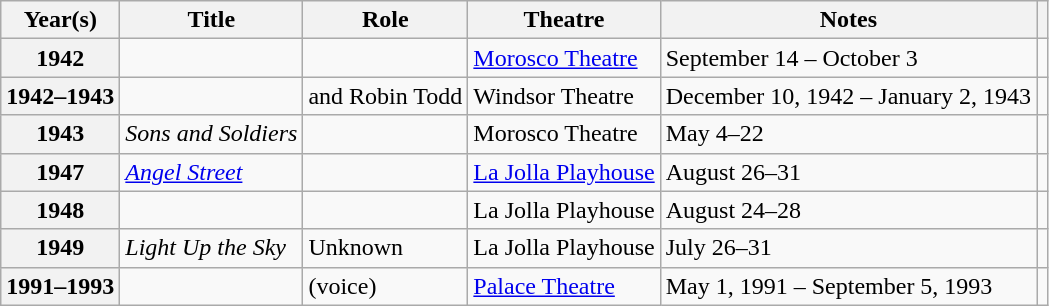<table class="wikitable plainrowheaders sortable">
<tr>
<th scope="col">Year(s)</th>
<th scope="col">Title</th>
<th scope="col">Role</th>
<th scope="col">Theatre</th>
<th scope=col class="unsortable">Notes</th>
<th scope=col class="unsortable"></th>
</tr>
<tr>
<th scope=row>1942</th>
<td><em></em></td>
<td></td>
<td><a href='#'>Morosco Theatre</a></td>
<td>September 14 – October 3</td>
<td style="text-align:center;"></td>
</tr>
<tr>
<th scope=row>1942–1943</th>
<td><em></em></td>
<td> and Robin Todd</td>
<td>Windsor Theatre</td>
<td>December 10, 1942 – January 2, 1943</td>
<td style="text-align:center;"></td>
</tr>
<tr>
<th scope=row>1943</th>
<td><em>Sons and Soldiers</em></td>
<td></td>
<td>Morosco Theatre</td>
<td>May 4–22</td>
<td style="text-align:center;"></td>
</tr>
<tr>
<th scope=row>1947</th>
<td><em><a href='#'>Angel Street</a></em></td>
<td></td>
<td><a href='#'>La Jolla Playhouse</a></td>
<td>August 26–31</td>
<td style="text-align:center;"></td>
</tr>
<tr>
<th scope=row>1948</th>
<td><em></em></td>
<td></td>
<td>La Jolla Playhouse</td>
<td>August 24–28</td>
<td style="text-align:center;"></td>
</tr>
<tr>
<th scope=row>1949</th>
<td><em>Light Up the Sky</em></td>
<td>Unknown</td>
<td>La Jolla Playhouse</td>
<td>July 26–31</td>
<td style="text-align:center;"></td>
</tr>
<tr>
<th scope=row>1991–1993</th>
<td><em></em></td>
<td> (voice)</td>
<td><a href='#'>Palace Theatre</a></td>
<td>May 1, 1991 – September 5, 1993</td>
<td style="text-align:center;"></td>
</tr>
</table>
